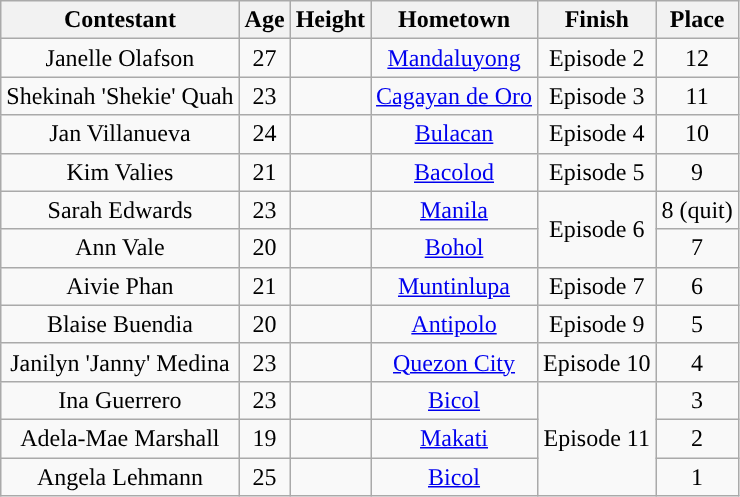<table class="wikitable sortable" style="text-align:center;">
<tr>
<th>Contestant</th>
<th>Age</th>
<th>Height</th>
<th>Hometown</th>
<th>Finish</th>
<th>Place</th>
</tr>
<tr>
<td>Janelle Olafson</td>
<td>27</td>
<td></td>
<td><a href='#'>Mandaluyong</a></td>
<td>Episode 2</td>
<td>12</td>
</tr>
<tr>
<td>Shekinah 'Shekie' Quah</td>
<td>23</td>
<td></td>
<td><a href='#'>Cagayan de Oro</a></td>
<td>Episode 3</td>
<td>11</td>
</tr>
<tr>
<td>Jan Villanueva</td>
<td>24</td>
<td></td>
<td><a href='#'>Bulacan</a></td>
<td>Episode 4</td>
<td>10</td>
</tr>
<tr>
<td>Kim Valies</td>
<td>21</td>
<td></td>
<td><a href='#'>Bacolod</a></td>
<td>Episode 5</td>
<td>9</td>
</tr>
<tr>
<td>Sarah Edwards</td>
<td>23</td>
<td></td>
<td><a href='#'>Manila</a></td>
<td rowspan="2">Episode 6</td>
<td>8 (quit)</td>
</tr>
<tr>
<td>Ann Vale</td>
<td>20</td>
<td></td>
<td><a href='#'>Bohol</a></td>
<td>7</td>
</tr>
<tr>
<td>Aivie Phan</td>
<td>21</td>
<td></td>
<td><a href='#'>Muntinlupa</a></td>
<td>Episode 7</td>
<td>6</td>
</tr>
<tr>
<td>Blaise Buendia</td>
<td>20</td>
<td></td>
<td><a href='#'>Antipolo</a></td>
<td>Episode 9</td>
<td>5</td>
</tr>
<tr>
<td>Janilyn 'Janny' Medina</td>
<td>23</td>
<td></td>
<td><a href='#'>Quezon City</a></td>
<td>Episode 10</td>
<td>4</td>
</tr>
<tr>
<td>Ina Guerrero</td>
<td>23</td>
<td></td>
<td><a href='#'>Bicol</a></td>
<td rowspan="3">Episode 11</td>
<td>3</td>
</tr>
<tr>
<td>Adela-Mae Marshall</td>
<td>19</td>
<td></td>
<td><a href='#'>Makati</a></td>
<td>2</td>
</tr>
<tr>
<td>Angela Lehmann</td>
<td>25</td>
<td></td>
<td><a href='#'>Bicol</a></td>
<td>1</td>
</tr>
</table>
